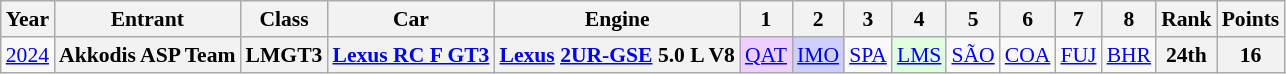<table class="wikitable" style="text-align:center; font-size:90%">
<tr>
<th>Year</th>
<th>Entrant</th>
<th>Class</th>
<th>Car</th>
<th>Engine</th>
<th>1</th>
<th>2</th>
<th>3</th>
<th>4</th>
<th>5</th>
<th>6</th>
<th>7</th>
<th>8</th>
<th>Rank</th>
<th>Points</th>
</tr>
<tr>
<td><a href='#'>2024</a></td>
<th>Akkodis ASP Team</th>
<th>LMGT3</th>
<th><a href='#'>Lexus RC F GT3</a></th>
<th><a href='#'>Lexus</a> <a href='#'>2UR-GSE</a> 5.0 L V8</th>
<td style="background:#EFCFFF;"><a href='#'>QAT</a><br></td>
<td style="background:#CFCFFF;"><a href='#'>IMO</a><br></td>
<td style="background:#;"><a href='#'>SPA</a></td>
<td style="background:#DFFFDF;"><a href='#'>LMS</a><br></td>
<td style="background:#;"><a href='#'>SÃO</a></td>
<td style="background:#;"><a href='#'>COA</a></td>
<td style="background:#;"><a href='#'>FUJ</a></td>
<td style="background:#;"><a href='#'>BHR</a></td>
<th>24th</th>
<th>16</th>
</tr>
</table>
